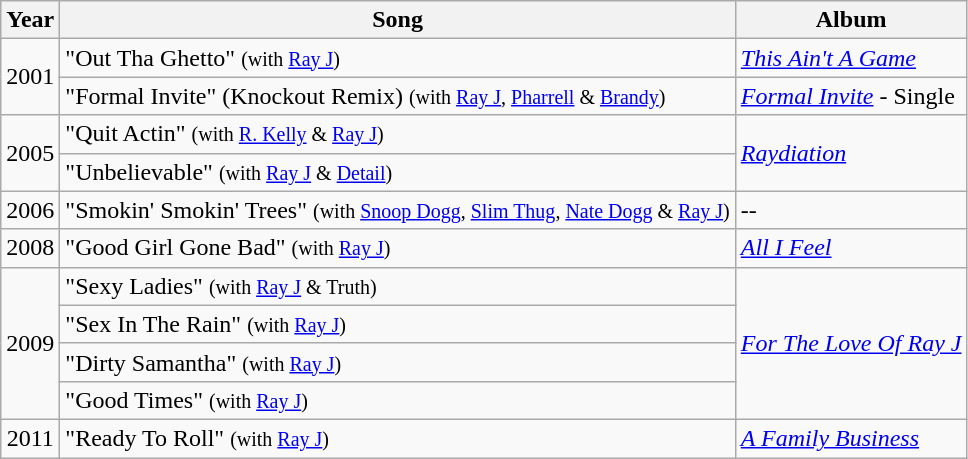<table class="wikitable">
<tr>
<th rowspan="1">Year</th>
<th rowspan="1">Song</th>
<th rowspan="1">Album</th>
</tr>
<tr>
<td align="center" rowspan="2">2001</td>
<td align="left">"Out Tha Ghetto" <small>(with <a href='#'>Ray J</a>)</small></td>
<td rowspan="1"><em><a href='#'>This Ain't A Game</a></em></td>
</tr>
<tr>
<td align="left">"Formal Invite" (Knockout Remix) <small>(with <a href='#'>Ray J</a>, <a href='#'>Pharrell</a> & <a href='#'>Brandy</a>)</small></td>
<td rowspan="1"><em><a href='#'>Formal Invite</a></em> - Single</td>
</tr>
<tr>
<td align="center" rowspan="2">2005</td>
<td align="left" rowspan="1">"Quit Actin" <small>(with <a href='#'>R. Kelly</a> & <a href='#'>Ray J</a>)</small></td>
<td rowspan="2"><em><a href='#'>Raydiation</a></em></td>
</tr>
<tr>
<td align="left" rowspan="1">"Unbelievable" <small>(with <a href='#'>Ray J</a> & <a href='#'>Detail</a>)</small></td>
</tr>
<tr>
<td align="center" rowspan="1">2006</td>
<td align="left" rowspan="1">"Smokin' Smokin' Trees" <small>(with <a href='#'>Snoop Dogg</a>, <a href='#'>Slim Thug</a>, <a href='#'>Nate Dogg</a> & <a href='#'>Ray J</a>)</small></td>
<td rowspan="1">--</td>
</tr>
<tr>
<td align="center" rowspan="1">2008</td>
<td align="left">"Good Girl Gone Bad" <small>(with <a href='#'>Ray J</a>)</small></td>
<td rowspan="1"><em><a href='#'>All I Feel</a></em></td>
</tr>
<tr>
<td align="center" rowspan="4">2009</td>
<td align="left">"Sexy Ladies" <small>(with <a href='#'>Ray J</a> & Truth)</small></td>
<td rowspan="4"><em><a href='#'>For The Love Of Ray J</a></em></td>
</tr>
<tr>
<td align="left">"Sex In The Rain" <small>(with <a href='#'>Ray J</a>)</small></td>
</tr>
<tr>
<td align="left">"Dirty Samantha" <small>(with <a href='#'>Ray J</a>)</small></td>
</tr>
<tr>
<td align="left">"Good Times" <small>(with <a href='#'>Ray J</a>)</small></td>
</tr>
<tr>
<td align="center" rowspan="1">2011</td>
<td align="left">"Ready To Roll" <small>(with <a href='#'>Ray J</a>)</small></td>
<td><em><a href='#'>A Family Business</a></em></td>
</tr>
</table>
